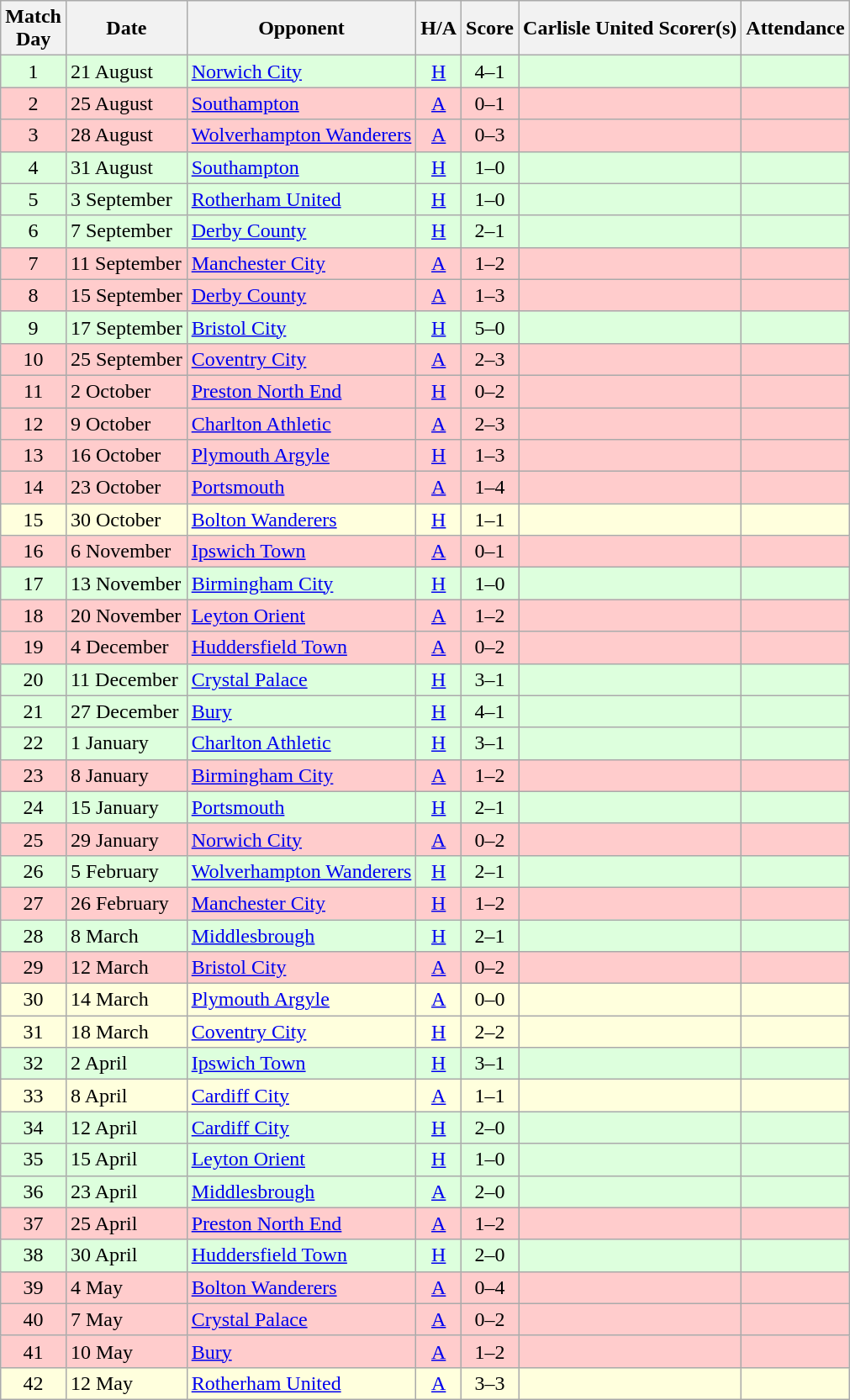<table class="wikitable" style="text-align:center">
<tr>
<th>Match<br> Day</th>
<th>Date</th>
<th>Opponent</th>
<th>H/A</th>
<th>Score</th>
<th>Carlisle United Scorer(s)</th>
<th>Attendance</th>
</tr>
<tr bgcolor=#ddffdd>
<td>1</td>
<td align=left>21 August</td>
<td align=left><a href='#'>Norwich City</a></td>
<td><a href='#'>H</a></td>
<td>4–1</td>
<td align=left></td>
<td></td>
</tr>
<tr bgcolor=#FFCCCC>
<td>2</td>
<td align=left>25 August</td>
<td align=left><a href='#'>Southampton</a></td>
<td><a href='#'>A</a></td>
<td>0–1</td>
<td align=left></td>
<td></td>
</tr>
<tr bgcolor=#FFCCCC>
<td>3</td>
<td align=left>28 August</td>
<td align=left><a href='#'>Wolverhampton Wanderers</a></td>
<td><a href='#'>A</a></td>
<td>0–3</td>
<td align=left></td>
<td></td>
</tr>
<tr bgcolor=#ddffdd>
<td>4</td>
<td align=left>31 August</td>
<td align=left><a href='#'>Southampton</a></td>
<td><a href='#'>H</a></td>
<td>1–0</td>
<td align=left></td>
<td></td>
</tr>
<tr bgcolor=#ddffdd>
<td>5</td>
<td align=left>3 September</td>
<td align=left><a href='#'>Rotherham United</a></td>
<td><a href='#'>H</a></td>
<td>1–0</td>
<td align=left></td>
<td></td>
</tr>
<tr bgcolor=#ddffdd>
<td>6</td>
<td align=left>7 September</td>
<td align=left><a href='#'>Derby County</a></td>
<td><a href='#'>H</a></td>
<td>2–1</td>
<td align=left></td>
<td></td>
</tr>
<tr bgcolor=#FFCCCC>
<td>7</td>
<td align=left>11 September</td>
<td align=left><a href='#'>Manchester City</a></td>
<td><a href='#'>A</a></td>
<td>1–2</td>
<td align=left></td>
<td></td>
</tr>
<tr bgcolor=#FFCCCC>
<td>8</td>
<td align=left>15 September</td>
<td align=left><a href='#'>Derby County</a></td>
<td><a href='#'>A</a></td>
<td>1–3</td>
<td align=left></td>
<td></td>
</tr>
<tr bgcolor=#ddffdd>
<td>9</td>
<td align=left>17 September</td>
<td align=left><a href='#'>Bristol City</a></td>
<td><a href='#'>H</a></td>
<td>5–0</td>
<td align=left></td>
<td></td>
</tr>
<tr bgcolor=#FFCCCC>
<td>10</td>
<td align=left>25 September</td>
<td align=left><a href='#'>Coventry City</a></td>
<td><a href='#'>A</a></td>
<td>2–3</td>
<td align=left></td>
<td></td>
</tr>
<tr bgcolor=#FFCCCC>
<td>11</td>
<td align=left>2 October</td>
<td align=left><a href='#'>Preston North End</a></td>
<td><a href='#'>H</a></td>
<td>0–2</td>
<td align=left></td>
<td></td>
</tr>
<tr bgcolor=#FFCCCC>
<td>12</td>
<td align=left>9 October</td>
<td align=left><a href='#'>Charlton Athletic</a></td>
<td><a href='#'>A</a></td>
<td>2–3</td>
<td align=left></td>
<td></td>
</tr>
<tr bgcolor=#FFCCCC>
<td>13</td>
<td align=left>16 October</td>
<td align=left><a href='#'>Plymouth Argyle</a></td>
<td><a href='#'>H</a></td>
<td>1–3</td>
<td align=left></td>
<td></td>
</tr>
<tr bgcolor=#FFCCCC>
<td>14</td>
<td align=left>23 October</td>
<td align=left><a href='#'>Portsmouth</a></td>
<td><a href='#'>A</a></td>
<td>1–4</td>
<td align=left></td>
<td></td>
</tr>
<tr bgcolor=#ffffdd>
<td>15</td>
<td align=left>30 October</td>
<td align=left><a href='#'>Bolton Wanderers</a></td>
<td><a href='#'>H</a></td>
<td>1–1</td>
<td align=left></td>
<td></td>
</tr>
<tr bgcolor=#FFCCCC>
<td>16</td>
<td align=left>6 November</td>
<td align=left><a href='#'>Ipswich Town</a></td>
<td><a href='#'>A</a></td>
<td>0–1</td>
<td align=left></td>
<td></td>
</tr>
<tr bgcolor=#ddffdd>
<td>17</td>
<td align=left>13 November</td>
<td align=left><a href='#'>Birmingham City</a></td>
<td><a href='#'>H</a></td>
<td>1–0</td>
<td align=left></td>
<td></td>
</tr>
<tr bgcolor=#FFCCCC>
<td>18</td>
<td align=left>20 November</td>
<td align=left><a href='#'>Leyton Orient</a></td>
<td><a href='#'>A</a></td>
<td>1–2</td>
<td align=left></td>
<td></td>
</tr>
<tr bgcolor=#FFCCCC>
<td>19</td>
<td align=left>4 December</td>
<td align=left><a href='#'>Huddersfield Town</a></td>
<td><a href='#'>A</a></td>
<td>0–2</td>
<td align=left></td>
<td></td>
</tr>
<tr bgcolor=#ddffdd>
<td>20</td>
<td align=left>11 December</td>
<td align=left><a href='#'>Crystal Palace</a></td>
<td><a href='#'>H</a></td>
<td>3–1</td>
<td align=left></td>
<td></td>
</tr>
<tr bgcolor=#ddffdd>
<td>21</td>
<td align=left>27 December</td>
<td align=left><a href='#'>Bury</a></td>
<td><a href='#'>H</a></td>
<td>4–1</td>
<td align=left></td>
<td></td>
</tr>
<tr bgcolor=#ddffdd>
<td>22</td>
<td align=left>1 January</td>
<td align=left><a href='#'>Charlton Athletic</a></td>
<td><a href='#'>H</a></td>
<td>3–1</td>
<td align=left></td>
<td></td>
</tr>
<tr bgcolor=#FFCCCC>
<td>23</td>
<td align=left>8 January</td>
<td align=left><a href='#'>Birmingham City</a></td>
<td><a href='#'>A</a></td>
<td>1–2</td>
<td align=left></td>
<td></td>
</tr>
<tr bgcolor=#ddffdd>
<td>24</td>
<td align=left>15 January</td>
<td align=left><a href='#'>Portsmouth</a></td>
<td><a href='#'>H</a></td>
<td>2–1</td>
<td align=left></td>
<td></td>
</tr>
<tr bgcolor=#FFCCCC>
<td>25</td>
<td align=left>29 January</td>
<td align=left><a href='#'>Norwich City</a></td>
<td><a href='#'>A</a></td>
<td>0–2</td>
<td align=left></td>
<td></td>
</tr>
<tr bgcolor=#ddffdd>
<td>26</td>
<td align=left>5 February</td>
<td align=left><a href='#'>Wolverhampton Wanderers</a></td>
<td><a href='#'>H</a></td>
<td>2–1</td>
<td align=left></td>
<td></td>
</tr>
<tr bgcolor=#FFCCCC>
<td>27</td>
<td align=left>26 February</td>
<td align=left><a href='#'>Manchester City</a></td>
<td><a href='#'>H</a></td>
<td>1–2</td>
<td align=left></td>
<td></td>
</tr>
<tr bgcolor=#ddffdd>
<td>28</td>
<td align=left>8 March</td>
<td align=left><a href='#'>Middlesbrough</a></td>
<td><a href='#'>H</a></td>
<td>2–1</td>
<td align=left></td>
<td></td>
</tr>
<tr bgcolor=#FFCCCC>
<td>29</td>
<td align=left>12 March</td>
<td align=left><a href='#'>Bristol City</a></td>
<td><a href='#'>A</a></td>
<td>0–2</td>
<td align=left></td>
<td></td>
</tr>
<tr bgcolor=#ffffdd>
<td>30</td>
<td align=left>14 March</td>
<td align=left><a href='#'>Plymouth Argyle</a></td>
<td><a href='#'>A</a></td>
<td>0–0</td>
<td align=left></td>
<td></td>
</tr>
<tr bgcolor=#ffffdd>
<td>31</td>
<td align=left>18 March</td>
<td align=left><a href='#'>Coventry City</a></td>
<td><a href='#'>H</a></td>
<td>2–2</td>
<td align=left></td>
<td></td>
</tr>
<tr bgcolor=#ddffdd>
<td>32</td>
<td align=left>2 April</td>
<td align=left><a href='#'>Ipswich Town</a></td>
<td><a href='#'>H</a></td>
<td>3–1</td>
<td align=left></td>
<td></td>
</tr>
<tr bgcolor=#ffffdd>
<td>33</td>
<td align=left>8 April</td>
<td align=left><a href='#'>Cardiff City</a></td>
<td><a href='#'>A</a></td>
<td>1–1</td>
<td align=left></td>
<td></td>
</tr>
<tr bgcolor=#ddffdd>
<td>34</td>
<td align=left>12 April</td>
<td align=left><a href='#'>Cardiff City</a></td>
<td><a href='#'>H</a></td>
<td>2–0</td>
<td align=left></td>
<td></td>
</tr>
<tr bgcolor=#ddffdd>
<td>35</td>
<td align=left>15 April</td>
<td align=left><a href='#'>Leyton Orient</a></td>
<td><a href='#'>H</a></td>
<td>1–0</td>
<td align=left></td>
<td></td>
</tr>
<tr bgcolor=#ddffdd>
<td>36</td>
<td align=left>23 April</td>
<td align=left><a href='#'>Middlesbrough</a></td>
<td><a href='#'>A</a></td>
<td>2–0</td>
<td align=left></td>
<td></td>
</tr>
<tr bgcolor=#FFCCCC>
<td>37</td>
<td align=left>25 April</td>
<td align=left><a href='#'>Preston North End</a></td>
<td><a href='#'>A</a></td>
<td>1–2</td>
<td align=left></td>
<td></td>
</tr>
<tr bgcolor=#ddffdd>
<td>38</td>
<td align=left>30 April</td>
<td align=left><a href='#'>Huddersfield Town</a></td>
<td><a href='#'>H</a></td>
<td>2–0</td>
<td align=left></td>
<td></td>
</tr>
<tr bgcolor=#FFCCCC>
<td>39</td>
<td align=left>4 May</td>
<td align=left><a href='#'>Bolton Wanderers</a></td>
<td><a href='#'>A</a></td>
<td>0–4</td>
<td align=left></td>
<td></td>
</tr>
<tr bgcolor=#FFCCCC>
<td>40</td>
<td align=left>7 May</td>
<td align=left><a href='#'>Crystal Palace</a></td>
<td><a href='#'>A</a></td>
<td>0–2</td>
<td align=left></td>
<td></td>
</tr>
<tr bgcolor=#FFCCCC>
<td>41</td>
<td align=left>10 May</td>
<td align=left><a href='#'>Bury</a></td>
<td><a href='#'>A</a></td>
<td>1–2</td>
<td align=left></td>
<td></td>
</tr>
<tr bgcolor=#ffffdd>
<td>42</td>
<td align=left>12 May</td>
<td align=left><a href='#'>Rotherham United</a></td>
<td><a href='#'>A</a></td>
<td>3–3</td>
<td align=left></td>
<td></td>
</tr>
</table>
